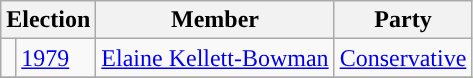<table class="wikitable">
<tr>
<th colspan="2">Election</th>
<th>Member</th>
<th>Party</th>
</tr>
<tr>
<td style="background-color: "></td>
<td><a href='#'>1979</a></td>
<td><a href='#'>Elaine Kellett-Bowman</a></td>
<td><a href='#'>Conservative</a></td>
</tr>
<tr>
</tr>
</table>
